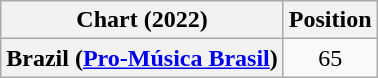<table class="wikitable plainrowheaders">
<tr>
<th scope="col">Chart (2022)</th>
<th scope="col">Position</th>
</tr>
<tr>
<th scope="row">Brazil (<a href='#'>Pro-Música Brasil</a>)</th>
<td align="center">65</td>
</tr>
</table>
